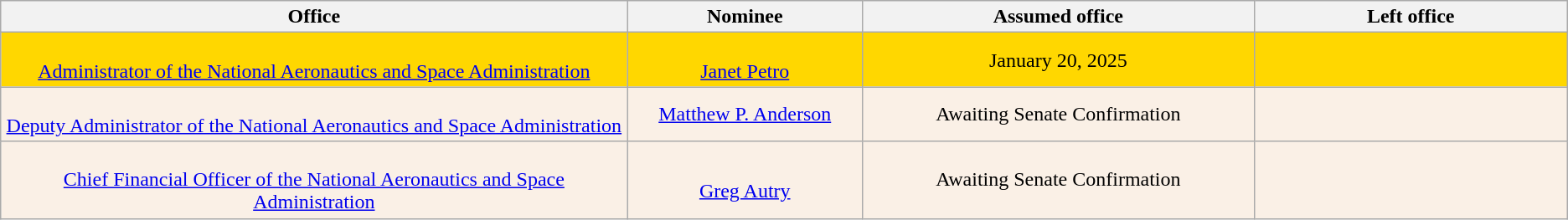<table class="wikitable sortable" style="text-align:center">
<tr>
<th style="width:40%;">Office</th>
<th style="width:15%;">Nominee</th>
<th style="width:25%;" data-sort-="" type="date">Assumed office</th>
<th style="width:20%;" data-sort-="" type="date">Left office</th>
</tr>
<tr style="background:gold">
<td><br><a href='#'>Administrator of the National Aeronautics and Space Administration</a></td>
<td><br><a href='#'>Janet Petro</a></td>
<td>January 20, 2025</td>
<td></td>
</tr>
<tr style="background:linen">
<td rowspan="1"><br><a href='#'>Deputy Administrator of the National Aeronautics and Space Administration</a></td>
<td><a href='#'>Matthew P. Anderson</a></td>
<td>Awaiting Senate Confirmation</td>
<td></td>
</tr>
<tr style="background:linen">
<td rowspan="1"><br><a href='#'>Chief Financial Officer of the National Aeronautics and Space Administration</a></td>
<td><br><a href='#'>Greg Autry</a></td>
<td>Awaiting Senate Confirmation</td>
<td></td>
</tr>
</table>
